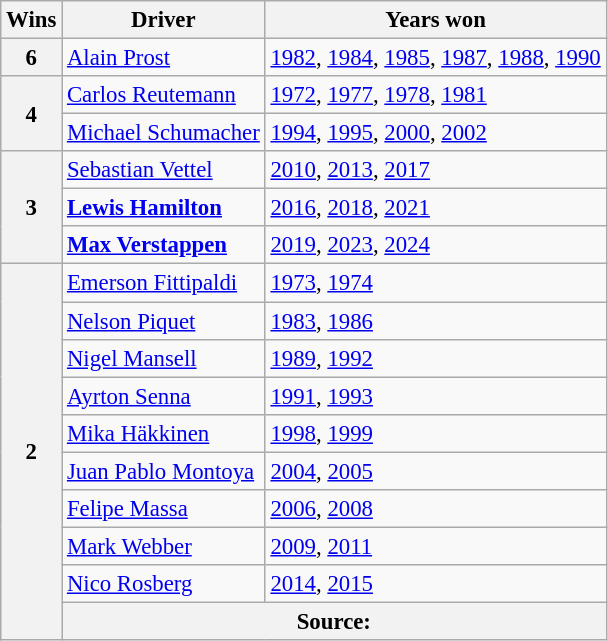<table class="wikitable" style="font-size: 95%;">
<tr>
<th>Wins</th>
<th>Driver</th>
<th>Years won</th>
</tr>
<tr>
<th>6</th>
<td> <a href='#'>Alain Prost</a></td>
<td><a href='#'>1982</a>, <a href='#'>1984</a>, <a href='#'>1985</a>, <a href='#'>1987</a>, <a href='#'>1988</a>, <a href='#'>1990</a></td>
</tr>
<tr>
<th rowspan="2">4</th>
<td> <a href='#'>Carlos Reutemann</a></td>
<td><span><a href='#'>1972</a></span>, <a href='#'>1977</a>, <a href='#'>1978</a>, <a href='#'>1981</a></td>
</tr>
<tr>
<td> <a href='#'>Michael Schumacher</a></td>
<td><a href='#'>1994</a>, <a href='#'>1995</a>, <a href='#'>2000</a>, <a href='#'>2002</a></td>
</tr>
<tr>
<th rowspan=3>3</th>
<td> <a href='#'>Sebastian Vettel</a></td>
<td><a href='#'>2010</a>, <a href='#'>2013</a>, <a href='#'>2017</a></td>
</tr>
<tr>
<td> <strong><a href='#'>Lewis Hamilton</a></strong></td>
<td><a href='#'>2016</a>, <a href='#'>2018</a>, <a href='#'>2021</a></td>
</tr>
<tr>
<td> <strong><a href='#'>Max Verstappen</a></strong></td>
<td><a href='#'>2019</a>, <a href='#'>2023</a>, <a href='#'>2024</a></td>
</tr>
<tr>
<th rowspan="10">2</th>
<td> <a href='#'>Emerson Fittipaldi</a></td>
<td><a href='#'>1973</a>, <a href='#'>1974</a></td>
</tr>
<tr>
<td> <a href='#'>Nelson Piquet</a></td>
<td><a href='#'>1983</a>, <a href='#'>1986</a></td>
</tr>
<tr>
<td> <a href='#'>Nigel Mansell</a></td>
<td><a href='#'>1989</a>, <a href='#'>1992</a></td>
</tr>
<tr>
<td> <a href='#'>Ayrton Senna</a></td>
<td><a href='#'>1991</a>, <a href='#'>1993</a></td>
</tr>
<tr>
<td> <a href='#'>Mika Häkkinen</a></td>
<td><a href='#'>1998</a>, <a href='#'>1999</a></td>
</tr>
<tr>
<td> <a href='#'>Juan Pablo Montoya</a></td>
<td><a href='#'>2004</a>, <a href='#'>2005</a></td>
</tr>
<tr>
<td> <a href='#'>Felipe Massa</a></td>
<td><a href='#'>2006</a>, <a href='#'>2008</a></td>
</tr>
<tr>
<td> <a href='#'>Mark Webber</a></td>
<td><a href='#'>2009</a>, <a href='#'>2011</a></td>
</tr>
<tr>
<td> <a href='#'>Nico Rosberg</a></td>
<td><a href='#'>2014</a>, <a href='#'>2015</a></td>
</tr>
<tr>
<th colspan=3>Source:</th>
</tr>
</table>
